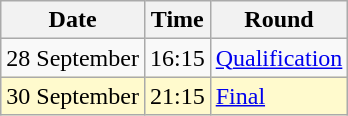<table class="wikitable">
<tr>
<th>Date</th>
<th>Time</th>
<th>Round</th>
</tr>
<tr>
<td>28 September</td>
<td>16:15</td>
<td><a href='#'>Qualification</a></td>
</tr>
<tr style=background:lemonchiffon>
<td>30 September</td>
<td>21:15</td>
<td><a href='#'>Final</a></td>
</tr>
</table>
